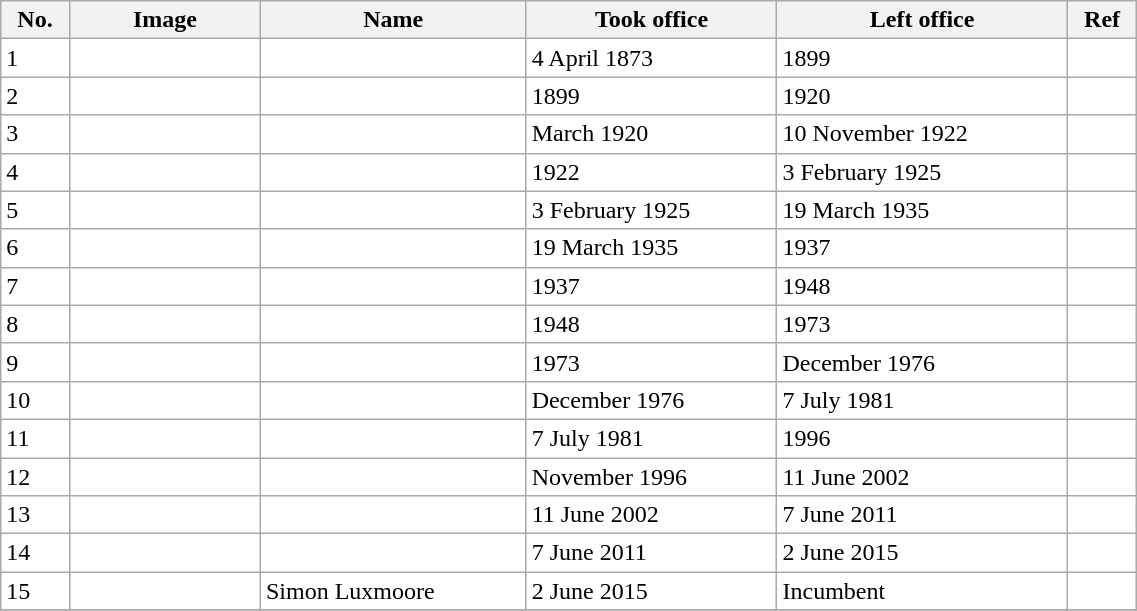<table class="wikitable sortable" width="60%" style="background:#ffffff;">
<tr>
<th>No.</th>
<th class="unsortable" width="120px">Image</th>
<th>Name</th>
<th>Took office</th>
<th>Left office</th>
<th class="unsortable">Ref</th>
</tr>
<tr>
<td>1</td>
<td></td>
<td></td>
<td>4 April 1873</td>
<td>1899</td>
<td></td>
</tr>
<tr>
<td>2</td>
<td></td>
<td></td>
<td>1899</td>
<td>1920</td>
<td></td>
</tr>
<tr>
<td>3</td>
<td></td>
<td></td>
<td>March 1920</td>
<td>10 November 1922</td>
<td></td>
</tr>
<tr>
<td>4</td>
<td></td>
<td></td>
<td>1922</td>
<td>3 February 1925</td>
<td></td>
</tr>
<tr>
<td>5</td>
<td></td>
<td></td>
<td>3 February 1925</td>
<td>19 March 1935</td>
<td></td>
</tr>
<tr>
<td>6</td>
<td></td>
<td></td>
<td>19 March 1935</td>
<td>1937</td>
<td></td>
</tr>
<tr>
<td>7</td>
<td></td>
<td></td>
<td>1937</td>
<td>1948</td>
<td></td>
</tr>
<tr>
<td>8</td>
<td></td>
<td></td>
<td>1948</td>
<td>1973</td>
<td></td>
</tr>
<tr>
<td>9</td>
<td></td>
<td></td>
<td>1973</td>
<td>December 1976</td>
<td></td>
</tr>
<tr>
<td>10</td>
<td></td>
<td></td>
<td>December 1976</td>
<td>7 July 1981</td>
<td></td>
</tr>
<tr>
<td>11</td>
<td></td>
<td></td>
<td>7 July 1981</td>
<td>1996</td>
<td></td>
</tr>
<tr>
<td>12</td>
<td></td>
<td></td>
<td>November 1996</td>
<td>11 June 2002</td>
<td></td>
</tr>
<tr>
<td>13</td>
<td></td>
<td></td>
<td>11 June 2002</td>
<td>7 June 2011</td>
<td></td>
</tr>
<tr>
<td>14</td>
<td></td>
<td></td>
<td>7 June 2011</td>
<td>2 June 2015</td>
<td></td>
</tr>
<tr>
<td>15</td>
<td></td>
<td>Simon Luxmoore</td>
<td>2 June 2015</td>
<td>Incumbent</td>
<td></td>
</tr>
<tr>
</tr>
</table>
